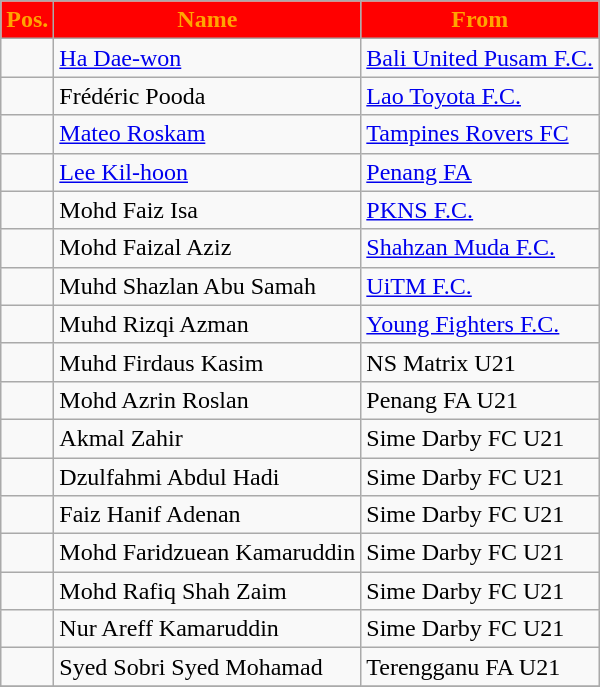<table class="wikitable sortable">
<tr>
<th style="background:red; color:orange;">Pos.</th>
<th style="background:red; color:orange;">Name</th>
<th style="background:red; color:orange;">From</th>
</tr>
<tr>
<td></td>
<td> <a href='#'>Ha Dae-won</a></td>
<td> <a href='#'>Bali United Pusam F.C.</a></td>
</tr>
<tr>
<td></td>
<td> Frédéric Pooda</td>
<td> <a href='#'>Lao Toyota F.C.</a></td>
</tr>
<tr>
<td></td>
<td> <a href='#'>Mateo Roskam</a></td>
<td> <a href='#'>Tampines Rovers FC</a></td>
</tr>
<tr>
<td></td>
<td> <a href='#'>Lee Kil-hoon</a></td>
<td> <a href='#'>Penang FA</a></td>
</tr>
<tr>
<td></td>
<td>  Mohd Faiz Isa</td>
<td> <a href='#'>PKNS F.C.</a></td>
</tr>
<tr>
<td></td>
<td> Mohd Faizal Aziz</td>
<td> <a href='#'>Shahzan Muda F.C.</a></td>
</tr>
<tr>
<td></td>
<td> Muhd Shazlan Abu Samah</td>
<td> <a href='#'>UiTM F.C.</a></td>
</tr>
<tr>
<td></td>
<td> Muhd Rizqi Azman</td>
<td> <a href='#'>Young Fighters F.C.</a></td>
</tr>
<tr>
<td></td>
<td> Muhd Firdaus Kasim</td>
<td> NS Matrix U21</td>
</tr>
<tr>
<td></td>
<td> Mohd Azrin Roslan</td>
<td> Penang FA U21</td>
</tr>
<tr>
<td></td>
<td> Akmal Zahir</td>
<td> Sime Darby FC U21</td>
</tr>
<tr>
<td></td>
<td> Dzulfahmi Abdul Hadi</td>
<td> Sime Darby FC U21</td>
</tr>
<tr>
<td></td>
<td> Faiz Hanif Adenan</td>
<td> Sime Darby FC U21</td>
</tr>
<tr>
<td></td>
<td> Mohd Faridzuean Kamaruddin</td>
<td> Sime Darby FC U21</td>
</tr>
<tr>
<td></td>
<td> Mohd Rafiq Shah Zaim</td>
<td> Sime Darby FC U21</td>
</tr>
<tr>
<td></td>
<td> Nur Areff Kamaruddin</td>
<td> Sime Darby FC U21</td>
</tr>
<tr>
<td></td>
<td> Syed Sobri Syed Mohamad</td>
<td> Terengganu FA U21</td>
</tr>
<tr>
</tr>
</table>
